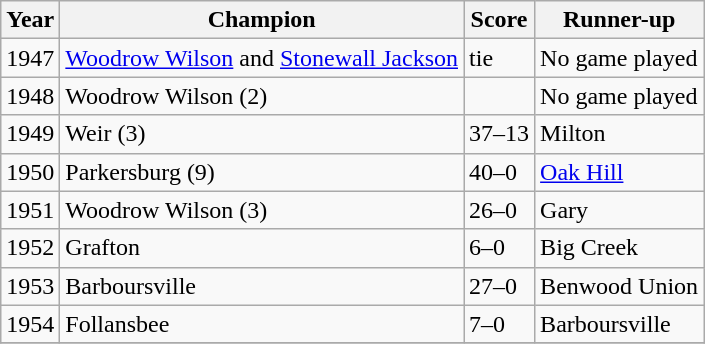<table class="wikitable">
<tr>
<th>Year</th>
<th>Champion</th>
<th>Score</th>
<th>Runner-up</th>
</tr>
<tr>
<td>1947</td>
<td><a href='#'>Woodrow Wilson</a> and <a href='#'>Stonewall Jackson</a></td>
<td>tie</td>
<td>No game played</td>
</tr>
<tr>
<td>1948</td>
<td>Woodrow Wilson (2)</td>
<td></td>
<td>No game played</td>
</tr>
<tr>
<td>1949</td>
<td>Weir (3)</td>
<td>37–13</td>
<td>Milton</td>
</tr>
<tr>
<td>1950</td>
<td>Parkersburg (9)</td>
<td>40–0</td>
<td><a href='#'>Oak Hill</a></td>
</tr>
<tr>
<td>1951</td>
<td>Woodrow Wilson (3)</td>
<td>26–0</td>
<td>Gary</td>
</tr>
<tr>
<td>1952</td>
<td>Grafton</td>
<td>6–0</td>
<td>Big Creek</td>
</tr>
<tr>
<td>1953</td>
<td>Barboursville</td>
<td>27–0</td>
<td>Benwood Union</td>
</tr>
<tr>
<td>1954</td>
<td>Follansbee</td>
<td>7–0</td>
<td>Barboursville</td>
</tr>
<tr>
</tr>
</table>
